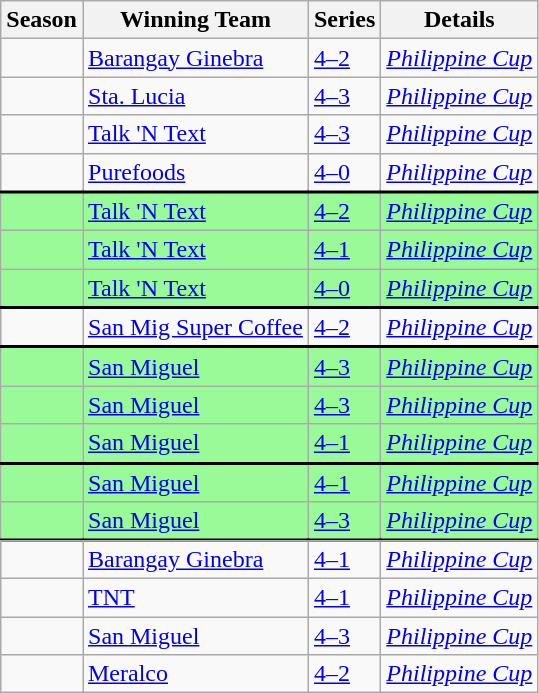<table class="wikitable">
<tr>
<th>Season</th>
<th>Winning Team</th>
<th>Series</th>
<th>Details</th>
</tr>
<tr>
<td></td>
<td><a href='#'>Barangay Ginebra</a></td>
<td><a href='#'>4–2</a></td>
<td><em><a href='#'>Philippine Cup</a></em></td>
</tr>
<tr>
<td></td>
<td><a href='#'>Sta. Lucia</a></td>
<td><a href='#'>4–3</a></td>
<td><em><a href='#'>Philippine Cup</a></em></td>
</tr>
<tr>
<td></td>
<td><a href='#'>Talk 'N Text</a></td>
<td><a href='#'>4–3</a></td>
<td><em><a href='#'>Philippine Cup</a></em></td>
</tr>
<tr>
<td></td>
<td><a href='#'>Purefoods</a></td>
<td><a href='#'>4–0</a></td>
<td><em><a href='#'>Philippine Cup</a></em></td>
</tr>
<tr style = "border-top:2px solid black;" bgcolor="#98fb98">
<td></td>
<td><a href='#'>Talk 'N Text</a></td>
<td><a href='#'>4–2</a></td>
<td><em><a href='#'>Philippine Cup</a></em></td>
</tr>
<tr bgcolor="#98fb98">
<td></td>
<td><a href='#'>Talk 'N Text</a></td>
<td><a href='#'>4–1</a></td>
<td><em><a href='#'>Philippine Cup</a></em></td>
</tr>
<tr bgcolor="#98fb98">
<td></td>
<td><a href='#'>Talk 'N Text</a></td>
<td><a href='#'>4–0</a></td>
<td><em><a href='#'>Philippine Cup</a></em></td>
</tr>
<tr style = "border-top:2px solid black;">
<td></td>
<td><a href='#'>San Mig Super Coffee</a></td>
<td><a href='#'>4–2</a></td>
<td><em><a href='#'>Philippine Cup</a></em></td>
</tr>
<tr style = "border-top:2px solid black;" bgcolor="#98fb98">
<td></td>
<td><a href='#'>San Miguel</a></td>
<td><a href='#'>4–3</a></td>
<td><em><a href='#'>Philippine Cup</a></em></td>
</tr>
<tr bgcolor="#98fb98">
<td></td>
<td><a href='#'>San Miguel</a></td>
<td><a href='#'>4–3</a></td>
<td><em><a href='#'>Philippine Cup</a></em></td>
</tr>
<tr bgcolor="#98fb98">
<td></td>
<td><a href='#'>San Miguel</a></td>
<td><a href='#'>4–1</a></td>
<td><em><a href='#'>Philippine Cup</a></em></td>
</tr>
<tr style = "border-top:2px solid black;" bgcolor="#98fb98">
<td></td>
<td><a href='#'>San Miguel</a></td>
<td><a href='#'>4–1</a></td>
<td><em><a href='#'>Philippine Cup</a></em></td>
</tr>
<tr bgcolor="#98fb98">
<td></td>
<td><a href='#'>San Miguel</a></td>
<td><a href='#'>4–3</a></td>
<td><em><a href='#'>Philippine Cup</a></em></td>
</tr>
<tr style = "border-top:2px solid black;">
</tr>
<tr>
<td></td>
<td><a href='#'>Barangay Ginebra</a></td>
<td><a href='#'>4–1</a></td>
<td><em><a href='#'>Philippine Cup</a></em></td>
</tr>
<tr>
<td></td>
<td><a href='#'>TNT</a></td>
<td><a href='#'>4–1</a></td>
<td><em><a href='#'>Philippine Cup</a></em></td>
</tr>
<tr>
<td></td>
<td><a href='#'>San Miguel</a></td>
<td><a href='#'>4–3</a></td>
<td><em><a href='#'>Philippine Cup</a></em></td>
</tr>
<tr>
<td></td>
<td><a href='#'>Meralco</a></td>
<td><a href='#'>4–2</a></td>
<td><em><a href='#'>Philippine Cup</a></em></td>
</tr>
</table>
